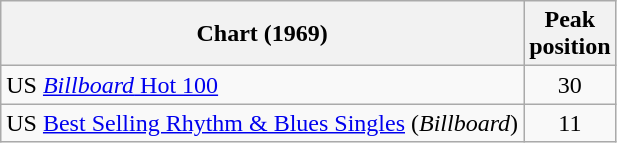<table class="wikitable sortable">
<tr>
<th>Chart (1969)</th>
<th>Peak<br>position</th>
</tr>
<tr>
<td>US <a href='#'><em>Billboard</em> Hot 100</a></td>
<td align="center">30</td>
</tr>
<tr>
<td>US <a href='#'>Best Selling Rhythm & Blues Singles</a> (<em>Billboard</em>)</td>
<td align="center">11</td>
</tr>
</table>
